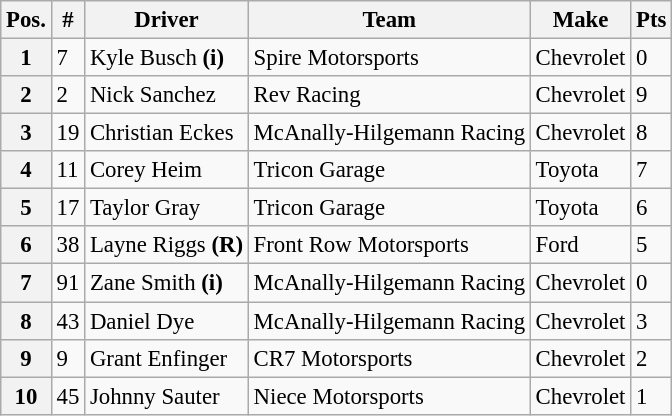<table class="wikitable" style="font-size:95%">
<tr>
<th>Pos.</th>
<th>#</th>
<th>Driver</th>
<th>Team</th>
<th>Make</th>
<th>Pts</th>
</tr>
<tr>
<th>1</th>
<td>7</td>
<td>Kyle Busch <strong>(i)</strong></td>
<td>Spire Motorsports</td>
<td>Chevrolet</td>
<td>0</td>
</tr>
<tr>
<th>2</th>
<td>2</td>
<td>Nick Sanchez</td>
<td>Rev Racing</td>
<td>Chevrolet</td>
<td>9</td>
</tr>
<tr>
<th>3</th>
<td>19</td>
<td>Christian Eckes</td>
<td>McAnally-Hilgemann Racing</td>
<td>Chevrolet</td>
<td>8</td>
</tr>
<tr>
<th>4</th>
<td>11</td>
<td>Corey Heim</td>
<td>Tricon Garage</td>
<td>Toyota</td>
<td>7</td>
</tr>
<tr>
<th>5</th>
<td>17</td>
<td>Taylor Gray</td>
<td>Tricon Garage</td>
<td>Toyota</td>
<td>6</td>
</tr>
<tr>
<th>6</th>
<td>38</td>
<td>Layne Riggs <strong>(R)</strong></td>
<td>Front Row Motorsports</td>
<td>Ford</td>
<td>5</td>
</tr>
<tr>
<th>7</th>
<td>91</td>
<td>Zane Smith <strong>(i)</strong></td>
<td>McAnally-Hilgemann Racing</td>
<td>Chevrolet</td>
<td>0</td>
</tr>
<tr>
<th>8</th>
<td>43</td>
<td>Daniel Dye</td>
<td>McAnally-Hilgemann Racing</td>
<td>Chevrolet</td>
<td>3</td>
</tr>
<tr>
<th>9</th>
<td>9</td>
<td>Grant Enfinger</td>
<td>CR7 Motorsports</td>
<td>Chevrolet</td>
<td>2</td>
</tr>
<tr>
<th>10</th>
<td>45</td>
<td>Johnny Sauter</td>
<td>Niece Motorsports</td>
<td>Chevrolet</td>
<td>1</td>
</tr>
</table>
